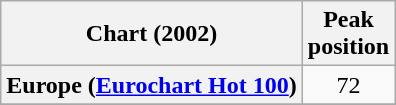<table class="wikitable sortable plainrowheaders" style="text-align:center">
<tr>
<th>Chart (2002)</th>
<th>Peak<br>position</th>
</tr>
<tr>
<th scope="row">Europe (<a href='#'>Eurochart Hot 100</a>)</th>
<td>72</td>
</tr>
<tr>
</tr>
<tr>
</tr>
</table>
